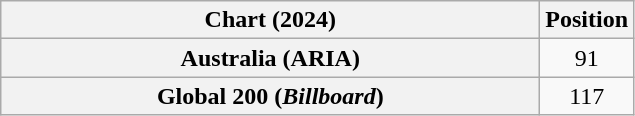<table class="wikitable sortable plainrowheaders" style="text-align:center">
<tr>
<th scope="col" style="width:22em;">Chart (2024)</th>
<th scope="col">Position</th>
</tr>
<tr>
<th scope="row">Australia (ARIA)</th>
<td>91</td>
</tr>
<tr>
<th scope="row">Global 200 (<em>Billboard</em>)</th>
<td>117</td>
</tr>
</table>
